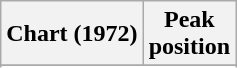<table class="wikitable sortable">
<tr>
<th>Chart (1972)</th>
<th>Peak<br>position</th>
</tr>
<tr>
</tr>
<tr>
</tr>
<tr>
</tr>
<tr>
</tr>
</table>
